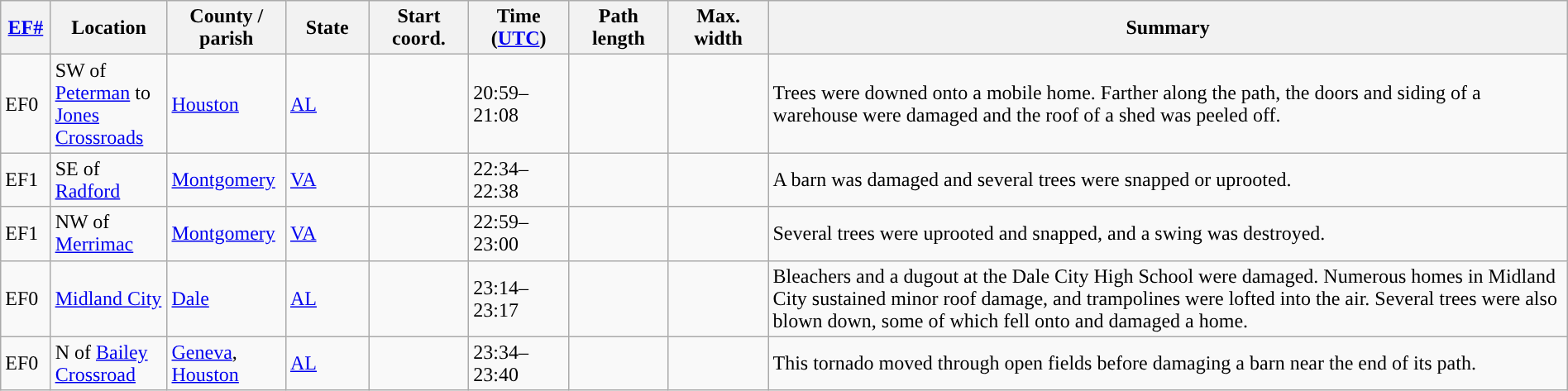<table class="wikitable sortable" style="width:100%;">
<tr>
<th scope="col"  style="width:3%; text-align:center;"><a href='#'>EF#</a></th>
<th scope="col"  style="width:7%; text-align:center;" class="unsortable">Location</th>
<th scope="col"  style="width:6%; text-align:center;" class="unsortable">County / parish</th>
<th scope="col"  style="width:5%; text-align:center;">State</th>
<th scope="col"  style="width:6%; text-align:center;">Start coord.</th>
<th scope="col"  style="width:6%; text-align:center;">Time (<a href='#'>UTC</a>)</th>
<th scope="col"  style="width:6%; text-align:center;">Path length</th>
<th scope="col"  style="width:6%; text-align:center;">Max. width</th>
<th scope="col" class="unsortable" style="width:48%; text-align:center;">Summary</th>
</tr>
<tr>
<td>EF0</td>
<td>SW of <a href='#'>Peterman</a> to <a href='#'>Jones Crossroads</a></td>
<td><a href='#'>Houston</a></td>
<td><a href='#'>AL</a></td>
<td></td>
<td>20:59–21:08</td>
<td></td>
<td></td>
<td>Trees were downed onto a mobile home. Farther along the path, the doors and siding of a warehouse were damaged and the roof of a shed was peeled off.</td>
</tr>
<tr>
<td>EF1</td>
<td>SE of <a href='#'>Radford</a></td>
<td><a href='#'>Montgomery</a></td>
<td><a href='#'>VA</a></td>
<td></td>
<td>22:34–22:38</td>
<td></td>
<td></td>
<td>A barn was damaged and several trees were snapped or uprooted.</td>
</tr>
<tr>
<td>EF1</td>
<td>NW of <a href='#'>Merrimac</a></td>
<td><a href='#'>Montgomery</a></td>
<td><a href='#'>VA</a></td>
<td></td>
<td>22:59–23:00</td>
<td></td>
<td></td>
<td>Several trees were uprooted and snapped, and a swing was destroyed.</td>
</tr>
<tr>
<td>EF0</td>
<td><a href='#'>Midland City</a></td>
<td><a href='#'>Dale</a></td>
<td><a href='#'>AL</a></td>
<td></td>
<td>23:14–23:17</td>
<td></td>
<td></td>
<td>Bleachers and a dugout at the Dale City High School were damaged. Numerous homes in Midland City sustained minor roof damage, and trampolines were lofted into the air. Several trees were also blown down, some of which fell onto and damaged a home.</td>
</tr>
<tr>
<td>EF0</td>
<td>N of <a href='#'>Bailey Crossroad</a></td>
<td><a href='#'>Geneva</a>, <a href='#'>Houston</a></td>
<td><a href='#'>AL</a></td>
<td></td>
<td>23:34–23:40</td>
<td></td>
<td></td>
<td>This tornado moved through open fields before damaging a barn near the end of its path.</td>
</tr>
</table>
